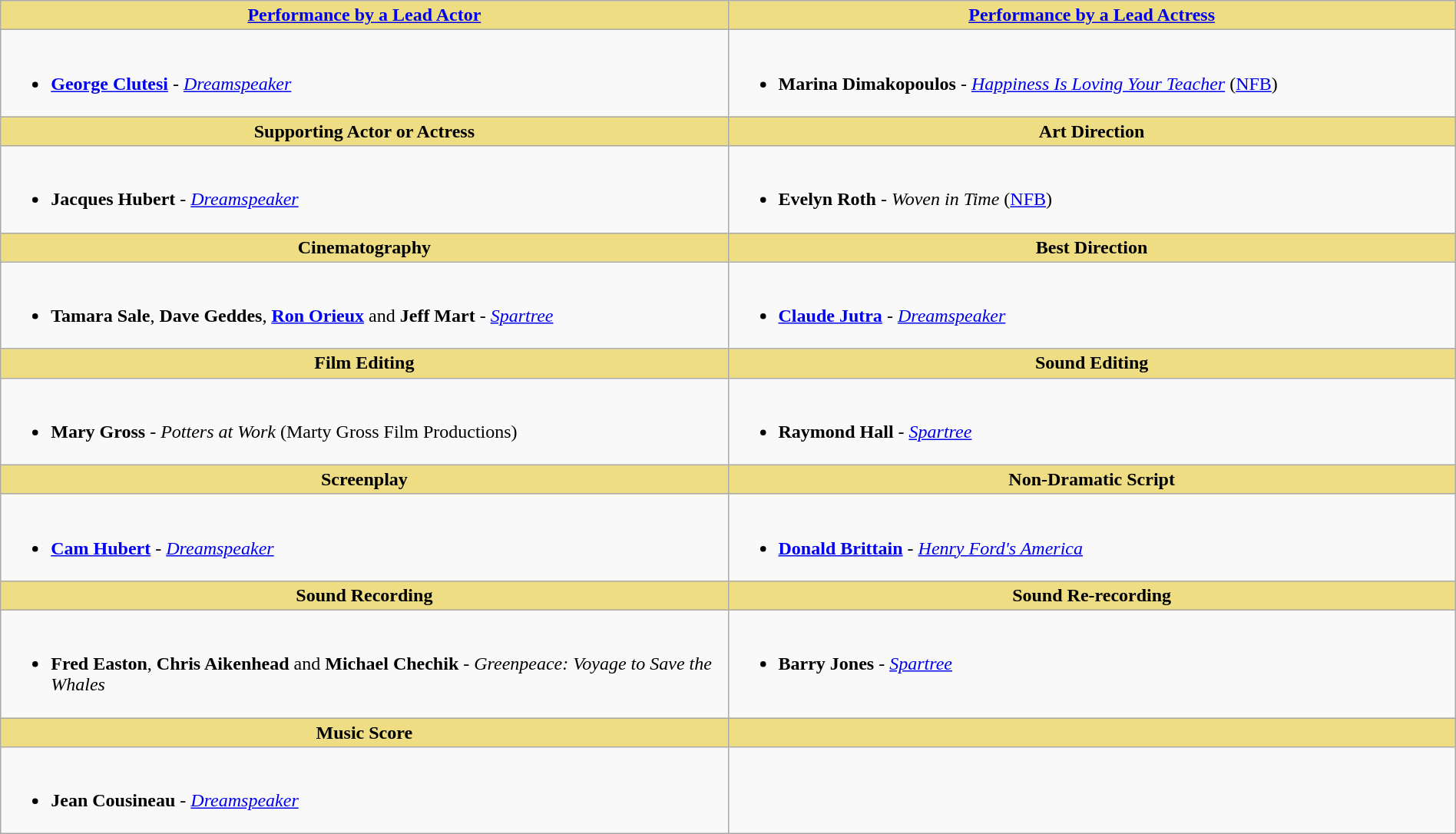<table class=wikitable width="100%">
<tr>
<th style="background:#EEDD82; width:50%"><a href='#'>Performance by a Lead Actor</a></th>
<th style="background:#EEDD82; width:50%"><a href='#'>Performance by a Lead Actress</a></th>
</tr>
<tr>
<td valign="top"><br><ul><li> <strong><a href='#'>George Clutesi</a></strong> - <em><a href='#'>Dreamspeaker</a></em></li></ul></td>
<td valign="top"><br><ul><li> <strong>Marina Dimakopoulos</strong> - <em><a href='#'>Happiness Is Loving Your Teacher</a></em> (<a href='#'>NFB</a>)</li></ul></td>
</tr>
<tr>
<th style="background:#EEDD82; width:50%">Supporting Actor or Actress</th>
<th style="background:#EEDD82; width:50%">Art Direction</th>
</tr>
<tr>
<td valign="top"><br><ul><li> <strong>Jacques Hubert</strong> - <em><a href='#'>Dreamspeaker</a></em></li></ul></td>
<td valign="top"><br><ul><li> <strong>Evelyn Roth</strong> - <em>Woven in Time</em> (<a href='#'>NFB</a>)</li></ul></td>
</tr>
<tr>
<th style="background:#EEDD82; width:50%">Cinematography</th>
<th style="background:#EEDD82; width:50%">Best Direction</th>
</tr>
<tr>
<td valign="top"><br><ul><li> <strong>Tamara Sale</strong>, <strong>Dave Geddes</strong>, <strong><a href='#'>Ron Orieux</a></strong> and <strong>Jeff Mart</strong> - <em><a href='#'>Spartree</a></em></li></ul></td>
<td valign="top"><br><ul><li> <strong><a href='#'>Claude Jutra</a></strong> - <em><a href='#'>Dreamspeaker</a></em></li></ul></td>
</tr>
<tr>
<th style="background:#EEDD82; width:50%">Film Editing</th>
<th style="background:#EEDD82; width:50%">Sound Editing</th>
</tr>
<tr>
<td valign="top"><br><ul><li> <strong>Mary Gross</strong> - <em>Potters at Work</em> (Marty Gross Film Productions)</li></ul></td>
<td valign="top"><br><ul><li> <strong>Raymond Hall</strong> - <em><a href='#'>Spartree</a></em></li></ul></td>
</tr>
<tr>
<th style="background:#EEDD82; width:50%">Screenplay</th>
<th style="background:#EEDD82; width:50%">Non-Dramatic Script</th>
</tr>
<tr>
<td valign="top"><br><ul><li> <strong><a href='#'>Cam Hubert</a></strong> - <em><a href='#'>Dreamspeaker</a></em></li></ul></td>
<td valign="top"><br><ul><li> <strong><a href='#'>Donald Brittain</a></strong> - <em><a href='#'>Henry Ford's America</a></em></li></ul></td>
</tr>
<tr>
<th style="background:#EEDD82; width:50%">Sound Recording</th>
<th style="background:#EEDD82; width:50%">Sound Re-recording</th>
</tr>
<tr>
<td valign="top"><br><ul><li> <strong>Fred Easton</strong>, <strong>Chris Aikenhead</strong> and <strong>Michael Chechik</strong> - <em>Greenpeace: Voyage to Save the Whales</em></li></ul></td>
<td valign="top"><br><ul><li> <strong>Barry Jones</strong> - <em><a href='#'>Spartree</a></em></li></ul></td>
</tr>
<tr>
<th style="background:#EEDD82; width:50%">Music Score</th>
<th style="background:#EEDD82; width:50%"></th>
</tr>
<tr>
<td valign="top"><br><ul><li> <strong>Jean Cousineau</strong> - <em><a href='#'>Dreamspeaker</a></em></li></ul></td>
</tr>
</table>
